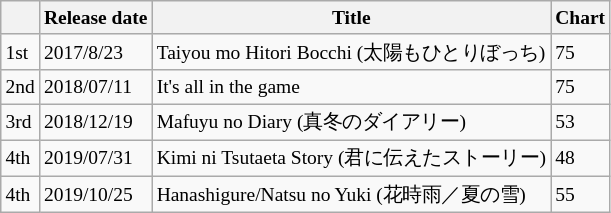<table class=wikitable style="font-size:small">
<tr>
<th></th>
<th>Release date</th>
<th>Title</th>
<th>Chart</th>
</tr>
<tr>
<td>1st</td>
<td>2017/8/23</td>
<td>Taiyou mo Hitori Bocchi (太陽もひとりぼっち)</td>
<td>75</td>
</tr>
<tr>
<td>2nd</td>
<td>2018/07/11</td>
<td>It's all in the game</td>
<td>75</td>
</tr>
<tr>
<td>3rd</td>
<td>2018/12/19</td>
<td>Mafuyu no Diary (真冬のダイアリー)</td>
<td>53</td>
</tr>
<tr>
<td>4th</td>
<td>2019/07/31</td>
<td>Kimi ni Tsutaeta Story (君に伝えたストーリー)</td>
<td>48</td>
</tr>
<tr>
<td>4th</td>
<td>2019/10/25</td>
<td>Hanashigure/Natsu no Yuki (花時雨／夏の雪)</td>
<td>55</td>
</tr>
</table>
